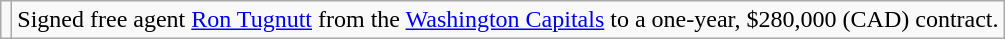<table class="wikitable">
<tr>
<td></td>
<td>Signed free agent <a href='#'>Ron Tugnutt</a> from the <a href='#'>Washington Capitals</a> to a one-year, $280,000 (CAD) contract.</td>
</tr>
</table>
